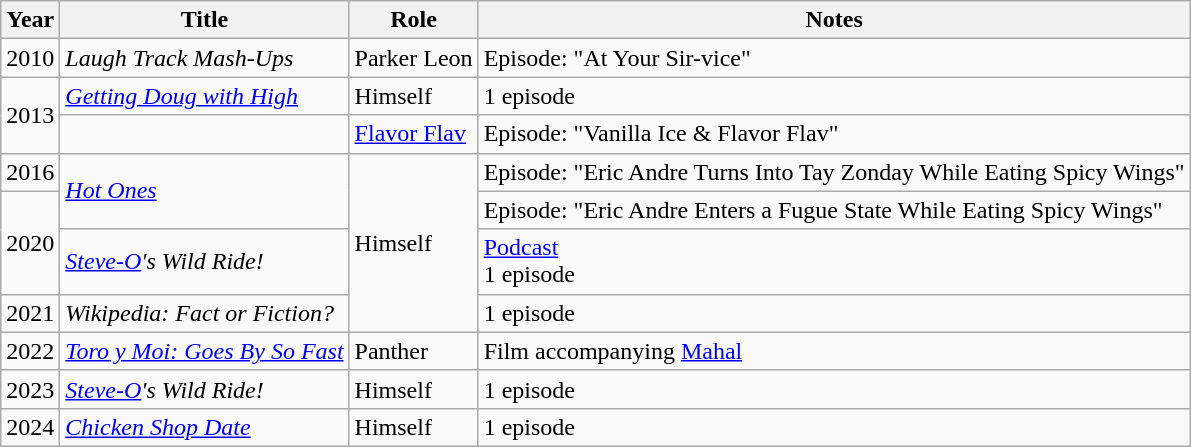<table class="wikitable sortable">
<tr>
<th>Year</th>
<th>Title</th>
<th>Role</th>
<th class="unsortable">Notes</th>
</tr>
<tr>
<td>2010</td>
<td><em>Laugh Track Mash-Ups</em></td>
<td>Parker Leon</td>
<td>Episode: "At Your Sir-vice"</td>
</tr>
<tr>
<td rowspan="2">2013</td>
<td><em><a href='#'>Getting Doug with High</a></em></td>
<td>Himself</td>
<td>1 episode</td>
</tr>
<tr>
<td><em></em></td>
<td><a href='#'>Flavor Flav</a></td>
<td>Episode: "Vanilla Ice & Flavor Flav"</td>
</tr>
<tr>
<td>2016</td>
<td rowspan="2"><em><a href='#'>Hot Ones</a></em></td>
<td rowspan="4">Himself</td>
<td>Episode: "Eric Andre Turns Into Tay Zonday While Eating Spicy Wings"</td>
</tr>
<tr>
<td rowspan="2">2020</td>
<td>Episode: "Eric Andre Enters a Fugue State While Eating Spicy Wings"</td>
</tr>
<tr>
<td><em><a href='#'>Steve-O</a>'s Wild Ride!</em></td>
<td><a href='#'>Podcast</a><br>1 episode</td>
</tr>
<tr>
<td>2021</td>
<td><em>Wikipedia: Fact or Fiction?</em></td>
<td>1 episode</td>
</tr>
<tr>
<td>2022</td>
<td><a href='#'><em>Toro y Moi: Goes By So Fast</em></a></td>
<td>Panther</td>
<td>Film accompanying <a href='#'>Mahal</a></td>
</tr>
<tr>
<td>2023</td>
<td><em><a href='#'>Steve-O</a>'s Wild Ride!</em></td>
<td>Himself</td>
<td>1 episode</td>
</tr>
<tr>
<td>2024</td>
<td><em><a href='#'>Chicken Shop Date</a></em></td>
<td>Himself</td>
<td>1 episode</td>
</tr>
</table>
